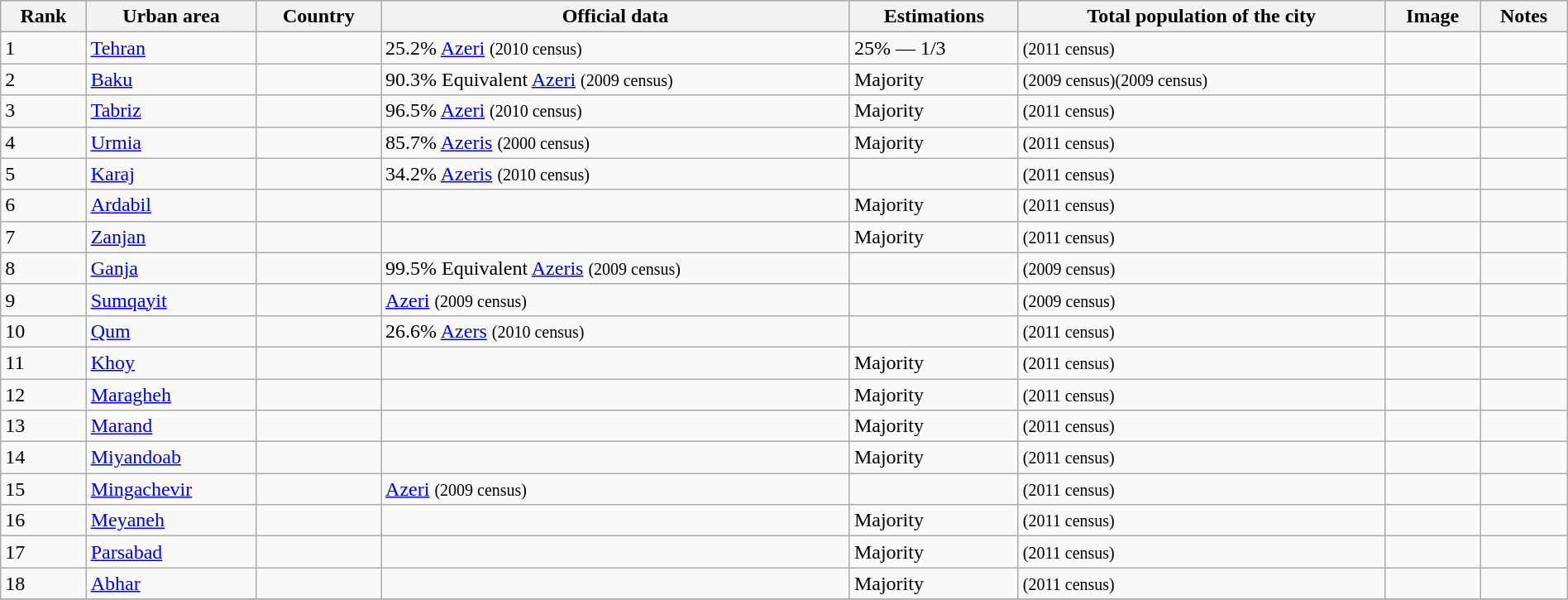<table class="wikitable plainrowheaders sortable" style="font-size:100%;width:100%">
<tr>
<th scope="col">Rank</th>
<th scope="col">Urban area</th>
<th scope="col">Country</th>
<th scope="col">Official data</th>
<th scope="col">Estimations</th>
<th scope="col">Total population of the city</th>
<th scope="col">Image</th>
<th scope="col">Notes</th>
</tr>
<tr>
<td>1</td>
<td><a href='#'>Tehran</a></td>
<td></td>
<td>25.2% <a href='#'>Azeri</a> <small>(2010 census)</small></td>
<td>25%   — 1/3 </td>
<td> <small>(2011 census)</small></td>
<td></td>
</tr>
<tr>
<td>2</td>
<td><a href='#'>Baku</a></td>
<td></td>
<td>90.3% Equivalent  <a href='#'>Azeri</a> <small>(2009 census)</small></td>
<td>Majority </td>
<td> <small>(2009 census)</small><small>(2009 census)</small></td>
<td></td>
<td></td>
</tr>
<tr>
<td>3</td>
<td><a href='#'>Tabriz</a></td>
<td></td>
<td>96.5% <a href='#'>Azeri</a> <small>(2010 census)</small></td>
<td>Majority </td>
<td> <small>(2011 census)</small></td>
<td></td>
<td></td>
</tr>
<tr>
<td>4</td>
<td><a href='#'>Urmia</a></td>
<td></td>
<td>85.7% <a href='#'>Azeris</a> <small>(2000 census)</small></td>
<td>Majority </td>
<td> <small>(2011 census)</small></td>
<td></td>
<td></td>
</tr>
<tr>
<td>5</td>
<td><a href='#'>Karaj</a></td>
<td></td>
<td>34.2% <a href='#'>Azeris</a> <small>(2010 census)</small></td>
<td></td>
<td> <small>(2011 census)</small></td>
<td></td>
<td></td>
</tr>
<tr>
<td>6</td>
<td><a href='#'>Ardabil</a></td>
<td></td>
<td></td>
<td>Majority </td>
<td> <small>(2011 census)</small></td>
<td></td>
<td></td>
</tr>
<tr>
<td>7</td>
<td><a href='#'>Zanjan</a></td>
<td></td>
<td></td>
<td>Majority </td>
<td> <small>(2011 census)</small></td>
<td></td>
<td></td>
</tr>
<tr>
<td>8</td>
<td><a href='#'>Ganja</a></td>
<td></td>
<td>99.5% Equivalent  <a href='#'>Azeris</a> <small>(2009 census)</small></td>
<td></td>
<td> <small>(2009 census)</small></td>
<td></td>
<td></td>
</tr>
<tr>
<td>9</td>
<td><a href='#'>Sumqayit</a></td>
<td></td>
<td> <a href='#'>Azeri</a> <small>(2009 census)</small></td>
<td></td>
<td> <small>(2009 census)</small></td>
<td></td>
<td></td>
</tr>
<tr>
<td>10</td>
<td><a href='#'>Qum</a></td>
<td></td>
<td>26.6% <a href='#'>Azers</a> <small>(2010 census)</small></td>
<td></td>
<td> <small>(2011 census)</small></td>
<td></td>
</tr>
<tr>
<td>11</td>
<td><a href='#'>Khoy</a></td>
<td></td>
<td></td>
<td>Majority </td>
<td> <small>(2011 census)</small></td>
<td></td>
<td></td>
</tr>
<tr>
<td>12</td>
<td><a href='#'>Maragheh</a></td>
<td></td>
<td></td>
<td>Majority </td>
<td> <small>(2011 census)</small></td>
<td></td>
<td></td>
</tr>
<tr>
<td>13</td>
<td><a href='#'>Marand</a></td>
<td></td>
<td></td>
<td>Majority </td>
<td> <small>(2011 census)</small></td>
<td></td>
<td></td>
</tr>
<tr>
<td>14</td>
<td><a href='#'>Miyandoab</a></td>
<td></td>
<td></td>
<td>Majority</td>
<td> <small>(2011 census)</small></td>
<td></td>
<td></td>
</tr>
<tr>
<td>15</td>
<td><a href='#'>Mingachevir</a></td>
<td></td>
<td> <a href='#'>Azeri</a> <small>(2009 census)</small></td>
<td></td>
<td> <small>(2011 census)</small></td>
<td></td>
<td></td>
</tr>
<tr>
<td>16</td>
<td><a href='#'>Meyaneh</a></td>
<td></td>
<td></td>
<td>Majority </td>
<td> <small>(2011 census)</small></td>
<td></td>
<td></td>
</tr>
<tr>
<td>17</td>
<td><a href='#'>Parsabad</a></td>
<td></td>
<td></td>
<td>Majority </td>
<td> <small>(2011 census)</small></td>
<td></td>
<td></td>
</tr>
<tr>
<td>18</td>
<td><a href='#'>Abhar</a></td>
<td></td>
<td></td>
<td>Majority</td>
<td> <small>(2011 census)</small></td>
<td></td>
<td></td>
</tr>
<tr>
</tr>
</table>
